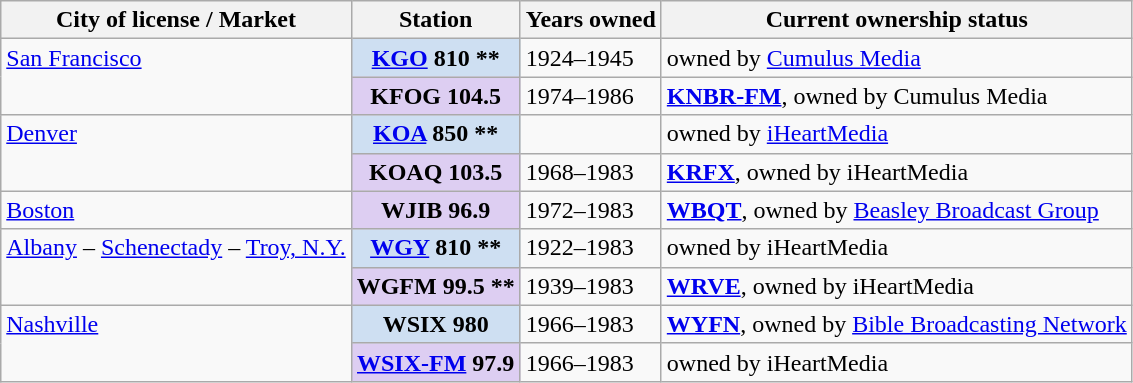<table class="wikitable">
<tr>
<th>City of license / Market</th>
<th>Station</th>
<th>Years owned</th>
<th>Current ownership status</th>
</tr>
<tr style="vertical-align: top; text-align: left;">
<td rowspan="2"><a href='#'>San Francisco</a></td>
<th style="background: #cedff2;"><a href='#'>KGO</a> 810 **</th>
<td>1924–1945</td>
<td>owned by <a href='#'>Cumulus Media</a></td>
</tr>
<tr style="vertical-align: top; text-align: left;">
<th style="background: #ddcef2;">KFOG 104.5</th>
<td>1974–1986</td>
<td><strong><a href='#'>KNBR-FM</a></strong>, owned by Cumulus Media</td>
</tr>
<tr style="vertical-align: top; text-align: left;">
<td rowspan="2"><a href='#'>Denver</a></td>
<th style="background: #cedff2;"><a href='#'>KOA</a> 850 **</th>
<td></td>
<td>owned by <a href='#'>iHeartMedia</a></td>
</tr>
<tr style="vertical-align: top; text-align: left;">
<th style="background: #ddcef2;">KOAQ 103.5</th>
<td>1968–1983</td>
<td><strong><a href='#'>KRFX</a></strong>, owned by iHeartMedia</td>
</tr>
<tr style="vertical-align: top; text-align: left;">
<td rowspan="1"><a href='#'>Boston</a></td>
<th style="background: #ddcef2;">WJIB 96.9</th>
<td>1972–1983</td>
<td><strong><a href='#'>WBQT</a></strong>, owned by <a href='#'>Beasley Broadcast Group</a></td>
</tr>
<tr style="vertical-align: top; text-align: left;">
<td rowspan="2"><a href='#'>Albany</a> – <a href='#'>Schenectady</a> – <a href='#'>Troy, N.Y.</a></td>
<th style="background: #cedff2;"><a href='#'>WGY</a> 810 **</th>
<td>1922–1983</td>
<td>owned by iHeartMedia</td>
</tr>
<tr style="vertical-align: top; text-align: left;">
<th style="background: #ddcef2;">WGFM 99.5 **</th>
<td>1939–1983</td>
<td><strong><a href='#'>WRVE</a></strong>, owned by iHeartMedia</td>
</tr>
<tr style="vertical-align: top; text-align: left;">
<td rowspan="2"><a href='#'>Nashville</a></td>
<th style="background: #cedff2;">WSIX 980</th>
<td>1966–1983</td>
<td><strong><a href='#'>WYFN</a></strong>, owned by <a href='#'>Bible Broadcasting Network</a></td>
</tr>
<tr style="vertical-align: top; text-align: left;">
<th style="background: #ddcef2;"><a href='#'>WSIX-FM</a> 97.9</th>
<td>1966–1983</td>
<td>owned by iHeartMedia</td>
</tr>
</table>
